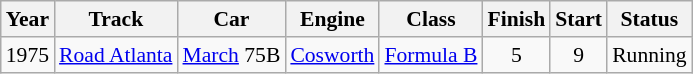<table class="wikitable" style="text-align:center; font-size:90%">
<tr>
<th>Year</th>
<th>Track</th>
<th>Car</th>
<th>Engine</th>
<th>Class</th>
<th>Finish</th>
<th>Start</th>
<th>Status</th>
</tr>
<tr>
<td>1975</td>
<td><a href='#'>Road Atlanta</a></td>
<td><a href='#'>March</a> 75B</td>
<td><a href='#'>Cosworth</a></td>
<td><a href='#'>Formula B</a></td>
<td>5</td>
<td>9</td>
<td>Running</td>
</tr>
</table>
